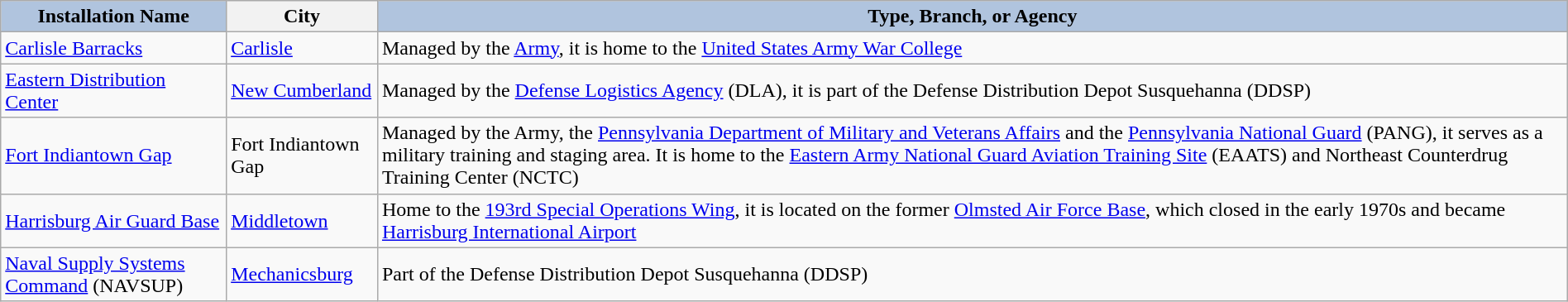<table class="wikitable" style="width:100%;">
<tr>
<th style="background:LightSteelBlue; color:black;">Installation Name</th>
<th syyle="background:LightSteelBlue; color:black;">City</th>
<th style="background:LightSteelBlue; color:black;">Type, Branch, or Agency</th>
</tr>
<tr>
<td><a href='#'>Carlisle Barracks</a></td>
<td><a href='#'>Carlisle</a></td>
<td>Managed by the <a href='#'>Army</a>, it is home to the <a href='#'>United States Army War College</a></td>
</tr>
<tr>
<td><a href='#'>Eastern Distribution Center</a></td>
<td><a href='#'>New Cumberland</a></td>
<td>Managed by the <a href='#'>Defense Logistics Agency</a> (DLA), it is part of the Defense Distribution Depot Susquehanna (DDSP)</td>
</tr>
<tr>
<td><a href='#'>Fort Indiantown Gap</a></td>
<td>Fort Indiantown Gap</td>
<td>Managed by the Army, the <a href='#'>Pennsylvania Department of Military and Veterans Affairs</a> and the <a href='#'>Pennsylvania National Guard</a> (PANG), it serves as a military training and staging area. It is home to the <a href='#'>Eastern Army National Guard Aviation Training Site</a> (EAATS) and Northeast Counterdrug Training Center (NCTC)</td>
</tr>
<tr>
<td><a href='#'>Harrisburg Air Guard Base</a></td>
<td><a href='#'>Middletown</a></td>
<td>Home to the <a href='#'>193rd Special Operations Wing</a>, it is located on the former <a href='#'>Olmsted Air Force Base</a>, which closed in the early 1970s and became <a href='#'>Harrisburg International Airport</a></td>
</tr>
<tr>
<td><a href='#'>Naval Supply Systems Command</a> (NAVSUP)</td>
<td><a href='#'>Mechanicsburg</a></td>
<td>Part of the Defense Distribution Depot Susquehanna (DDSP)</td>
</tr>
</table>
